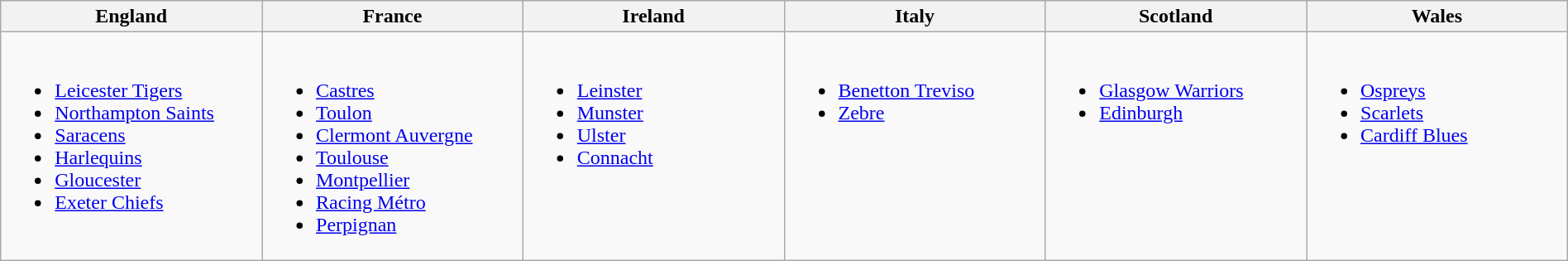<table class="wikitable" style="width:100%">
<tr>
<th width=16%>England</th>
<th width=16%>France</th>
<th width=16%>Ireland</th>
<th width=16%>Italy</th>
<th width=16%>Scotland</th>
<th width=16%>Wales</th>
</tr>
<tr valign=top>
<td><br><ul><li><a href='#'>Leicester Tigers</a></li><li><a href='#'>Northampton Saints</a></li><li><a href='#'>Saracens</a></li><li><a href='#'>Harlequins</a></li><li><a href='#'>Gloucester</a></li><li><a href='#'>Exeter Chiefs</a></li></ul></td>
<td><br><ul><li><a href='#'>Castres</a></li><li><a href='#'>Toulon</a></li><li><a href='#'>Clermont Auvergne</a></li><li><a href='#'>Toulouse</a></li><li><a href='#'>Montpellier</a></li><li><a href='#'>Racing Métro</a></li><li><a href='#'>Perpignan</a></li></ul></td>
<td><br><ul><li><a href='#'>Leinster</a></li><li><a href='#'>Munster</a></li><li><a href='#'>Ulster</a></li><li><a href='#'>Connacht</a></li></ul></td>
<td><br><ul><li><a href='#'>Benetton Treviso</a></li><li><a href='#'>Zebre</a></li></ul></td>
<td><br><ul><li><a href='#'>Glasgow Warriors</a></li><li><a href='#'>Edinburgh</a></li></ul></td>
<td><br><ul><li><a href='#'>Ospreys</a></li><li><a href='#'>Scarlets</a></li><li><a href='#'>Cardiff Blues</a></li></ul></td>
</tr>
</table>
